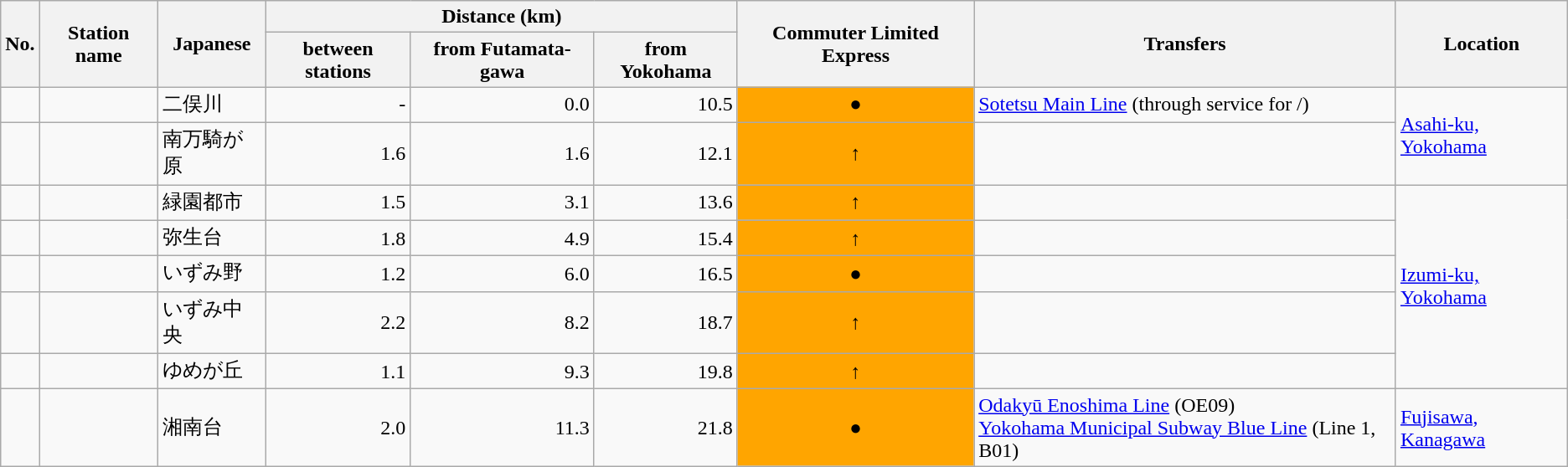<table class=wikitable>
<tr>
<th rowspan="2">No.</th>
<th rowspan="2">Station name</th>
<th rowspan="2">Japanese</th>
<th colspan ="3">Distance (km)</th>
<th rowspan="2">Commuter Limited Express</th>
<th rowspan="2">Transfers</th>
<th rowspan="2">Location</th>
</tr>
<tr>
<th>between stations</th>
<th>from Futamata-gawa</th>
<th>from Yokohama</th>
</tr>
<tr>
<td></td>
<td></td>
<td>二俣川</td>
<td align="right">-</td>
<td align="right">0.0</td>
<td align="right">10.5</td>
<td style="background:Orange; text-align:center;">●</td>
<td> <a href='#'>Sotetsu Main Line</a> (through service for /)</td>
<td rowspan=2><a href='#'>Asahi-ku, Yokohama</a></td>
</tr>
<tr>
<td></td>
<td></td>
<td>南万騎が原</td>
<td align="right">1.6</td>
<td align="right">1.6</td>
<td align="right">12.1</td>
<td style="background:Orange; text-align:center;">↑</td>
<td></td>
</tr>
<tr>
<td></td>
<td></td>
<td>緑園都市</td>
<td align="right">1.5</td>
<td align="right">3.1</td>
<td align="right">13.6</td>
<td style="background:Orange; text-align:center;">↑</td>
<td></td>
<td rowspan=5><a href='#'>Izumi-ku, Yokohama</a></td>
</tr>
<tr>
<td></td>
<td></td>
<td>弥生台</td>
<td align="right">1.8</td>
<td align="right">4.9</td>
<td align="right">15.4</td>
<td style="background:Orange; text-align:center;">↑</td>
<td></td>
</tr>
<tr>
<td></td>
<td></td>
<td>いずみ野</td>
<td align="right">1.2</td>
<td align="right">6.0</td>
<td align="right">16.5</td>
<td style="background:Orange; text-align:center;">●</td>
<td></td>
</tr>
<tr>
<td></td>
<td></td>
<td>いずみ中央</td>
<td align="right">2.2</td>
<td align="right">8.2</td>
<td align="right">18.7</td>
<td style="background:Orange; text-align:center;">↑</td>
<td></td>
</tr>
<tr>
<td></td>
<td></td>
<td>ゆめが丘</td>
<td align="right">1.1</td>
<td align="right">9.3</td>
<td align="right">19.8</td>
<td style="background:Orange; text-align:center;">↑</td>
<td></td>
</tr>
<tr>
<td></td>
<td></td>
<td>湘南台</td>
<td align="right">2.0</td>
<td align="right">11.3</td>
<td align="right">21.8</td>
<td style="background:Orange; text-align:center;">●</td>
<td> <a href='#'>Odakyū Enoshima Line</a> (OE09)<br> <a href='#'>Yokohama Municipal Subway Blue Line</a> (Line 1, B01)</td>
<td><a href='#'>Fujisawa, Kanagawa</a></td>
</tr>
</table>
